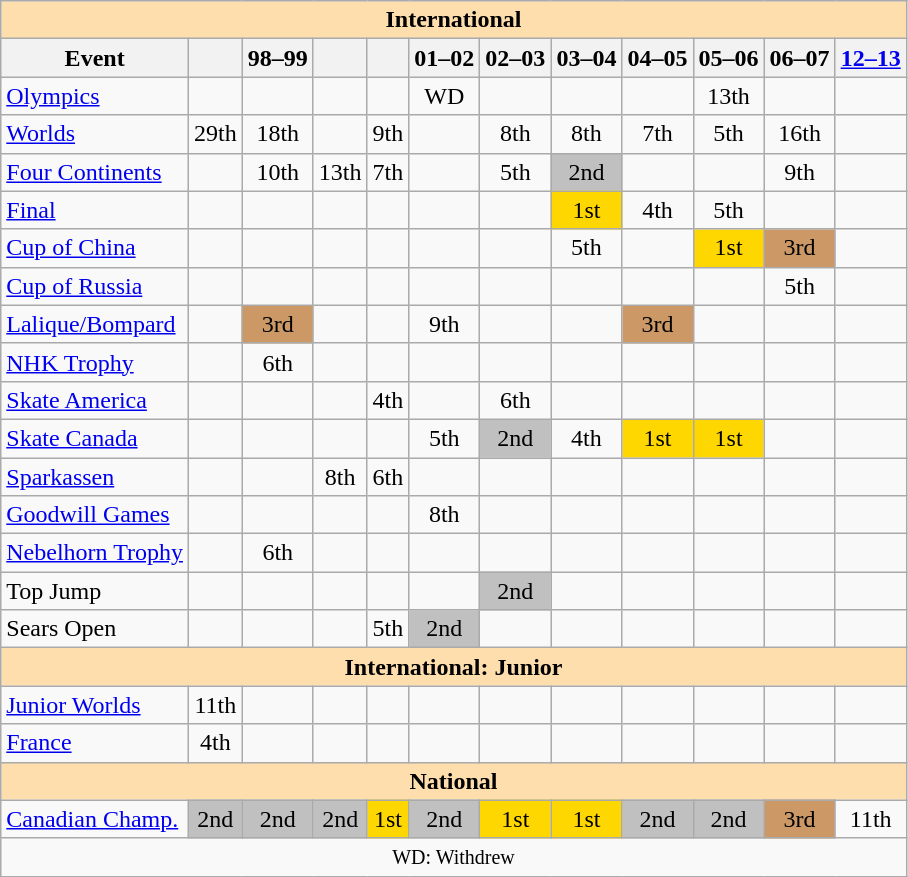<table class="wikitable" style="text-align:center">
<tr>
<th style="background-color: #ffdead; " colspan=12 align=center>International</th>
</tr>
<tr>
<th>Event</th>
<th></th>
<th>98–99</th>
<th></th>
<th></th>
<th>01–02</th>
<th>02–03</th>
<th>03–04</th>
<th>04–05</th>
<th>05–06</th>
<th>06–07</th>
<th><a href='#'>12–13</a></th>
</tr>
<tr>
<td align=left><a href='#'>Olympics</a></td>
<td></td>
<td></td>
<td></td>
<td></td>
<td>WD</td>
<td></td>
<td></td>
<td></td>
<td>13th</td>
<td></td>
<td></td>
</tr>
<tr>
<td align=left><a href='#'>Worlds</a></td>
<td>29th</td>
<td>18th</td>
<td></td>
<td>9th</td>
<td></td>
<td>8th</td>
<td>8th</td>
<td>7th</td>
<td>5th</td>
<td>16th</td>
<td></td>
</tr>
<tr>
<td align=left><a href='#'>Four Continents</a></td>
<td></td>
<td>10th</td>
<td>13th</td>
<td>7th</td>
<td></td>
<td>5th</td>
<td bgcolor=silver>2nd</td>
<td></td>
<td></td>
<td>9th</td>
<td></td>
</tr>
<tr>
<td align=left> <a href='#'>Final</a></td>
<td></td>
<td></td>
<td></td>
<td></td>
<td></td>
<td></td>
<td bgcolor=gold>1st</td>
<td>4th</td>
<td>5th</td>
<td></td>
<td></td>
</tr>
<tr>
<td align=left> <a href='#'>Cup of China</a></td>
<td></td>
<td></td>
<td></td>
<td></td>
<td></td>
<td></td>
<td>5th</td>
<td></td>
<td bgcolor=gold>1st</td>
<td bgcolor=cc9966>3rd</td>
<td></td>
</tr>
<tr>
<td align=left> <a href='#'>Cup of Russia</a></td>
<td></td>
<td></td>
<td></td>
<td></td>
<td></td>
<td></td>
<td></td>
<td></td>
<td></td>
<td>5th</td>
<td></td>
</tr>
<tr>
<td align=left> <a href='#'>Lalique/Bompard</a></td>
<td></td>
<td bgcolor=cc9966>3rd</td>
<td></td>
<td></td>
<td>9th</td>
<td></td>
<td></td>
<td bgcolor=cc9966>3rd</td>
<td></td>
<td></td>
<td></td>
</tr>
<tr>
<td align=left> <a href='#'>NHK Trophy</a></td>
<td></td>
<td>6th</td>
<td></td>
<td></td>
<td></td>
<td></td>
<td></td>
<td></td>
<td></td>
<td></td>
<td></td>
</tr>
<tr>
<td align=left> <a href='#'>Skate America</a></td>
<td></td>
<td></td>
<td></td>
<td>4th</td>
<td></td>
<td>6th</td>
<td></td>
<td></td>
<td></td>
<td></td>
<td></td>
</tr>
<tr>
<td align=left> <a href='#'>Skate Canada</a></td>
<td></td>
<td></td>
<td></td>
<td></td>
<td>5th</td>
<td bgcolor=silver>2nd</td>
<td>4th</td>
<td bgcolor=gold>1st</td>
<td bgcolor=gold>1st</td>
<td></td>
<td></td>
</tr>
<tr>
<td align=left> <a href='#'>Sparkassen</a></td>
<td></td>
<td></td>
<td>8th</td>
<td>6th</td>
<td></td>
<td></td>
<td></td>
<td></td>
<td></td>
<td></td>
<td></td>
</tr>
<tr>
<td align=left><a href='#'>Goodwill Games</a></td>
<td></td>
<td></td>
<td></td>
<td></td>
<td>8th</td>
<td></td>
<td></td>
<td></td>
<td></td>
<td></td>
<td></td>
</tr>
<tr>
<td align=left><a href='#'>Nebelhorn Trophy</a></td>
<td></td>
<td>6th</td>
<td></td>
<td></td>
<td></td>
<td></td>
<td></td>
<td></td>
<td></td>
<td></td>
<td></td>
</tr>
<tr>
<td align=left>Top Jump</td>
<td></td>
<td></td>
<td></td>
<td></td>
<td></td>
<td bgcolor=silver>2nd</td>
<td></td>
<td></td>
<td></td>
<td></td>
<td></td>
</tr>
<tr>
<td align=left>Sears Open</td>
<td></td>
<td></td>
<td></td>
<td>5th</td>
<td bgcolor=silver>2nd</td>
<td></td>
<td></td>
<td></td>
<td></td>
<td></td>
<td></td>
</tr>
<tr>
<th style="background-color: #ffdead; " colspan=12 align=center>International: Junior</th>
</tr>
<tr>
<td align=left><a href='#'>Junior Worlds</a></td>
<td>11th</td>
<td></td>
<td></td>
<td></td>
<td></td>
<td></td>
<td></td>
<td></td>
<td></td>
<td></td>
<td></td>
</tr>
<tr>
<td align=left> <a href='#'>France</a></td>
<td>4th</td>
<td></td>
<td></td>
<td></td>
<td></td>
<td></td>
<td></td>
<td></td>
<td></td>
<td></td>
<td></td>
</tr>
<tr>
<th style="background-color: #ffdead; " colspan=12 align=center>National</th>
</tr>
<tr>
<td align=left><a href='#'>Canadian Champ.</a></td>
<td bgcolor=silver>2nd</td>
<td bgcolor=silver>2nd</td>
<td bgcolor=silver>2nd</td>
<td bgcolor=gold>1st</td>
<td bgcolor=silver>2nd</td>
<td bgcolor=gold>1st</td>
<td bgcolor=gold>1st</td>
<td bgcolor=silver>2nd</td>
<td bgcolor=silver>2nd</td>
<td bgcolor=cc9966>3rd</td>
<td>11th</td>
</tr>
<tr>
<td colspan=12 align=center><small> WD: Withdrew </small></td>
</tr>
</table>
